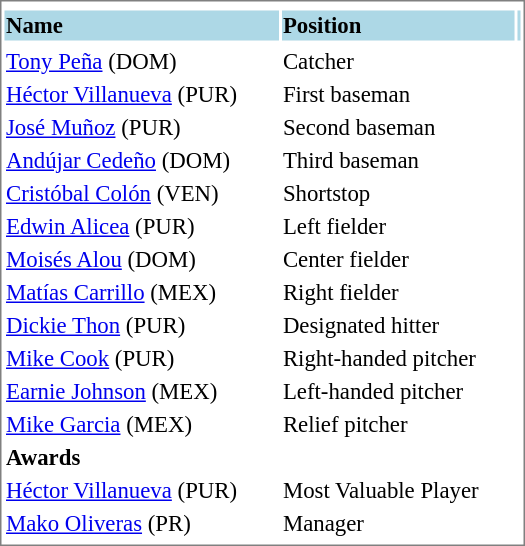<table cellpadding="1" width="350px" style="font-size: 95%; border: 1px solid gray;">
<tr align="center" style="font-size: larger;">
<td colspan=6></td>
</tr>
<tr style="background:lightblue;">
<td><strong>Name</strong></td>
<td><strong>Position</strong></td>
<td></td>
</tr>
<tr align="center" style="vertical-align: middle;" style="background:lightblue;">
</tr>
<tr>
<td><a href='#'>Tony Peña</a> (DOM)</td>
<td>Catcher</td>
</tr>
<tr>
<td><a href='#'>Héctor Villanueva</a> (PUR)</td>
<td>First baseman</td>
</tr>
<tr>
<td><a href='#'>José Muñoz</a> (PUR)</td>
<td>Second baseman</td>
</tr>
<tr>
<td><a href='#'>Andújar Cedeño</a> (DOM)</td>
<td>Third baseman</td>
</tr>
<tr>
<td><a href='#'>Cristóbal Colón</a> (VEN)</td>
<td>Shortstop</td>
</tr>
<tr>
<td><a href='#'>Edwin Alicea</a> (PUR)</td>
<td>Left fielder</td>
</tr>
<tr>
<td><a href='#'>Moisés Alou</a> (DOM)</td>
<td>Center fielder</td>
</tr>
<tr>
<td><a href='#'>Matías Carrillo</a> (MEX)</td>
<td>Right fielder</td>
</tr>
<tr>
<td><a href='#'>Dickie Thon</a> (PUR)</td>
<td>Designated hitter</td>
</tr>
<tr>
<td><a href='#'>Mike Cook</a> (PUR)</td>
<td>Right-handed pitcher</td>
</tr>
<tr>
<td><a href='#'>Earnie Johnson</a> (MEX)</td>
<td>Left-handed pitcher</td>
</tr>
<tr>
<td><a href='#'>Mike Garcia</a> (MEX)</td>
<td>Relief pitcher</td>
</tr>
<tr>
<td><strong>Awards</strong></td>
</tr>
<tr>
<td><a href='#'>Héctor Villanueva</a> (PUR)</td>
<td>Most Valuable Player</td>
</tr>
<tr>
<td><a href='#'>Mako Oliveras</a> (PR)</td>
<td>Manager</td>
</tr>
<tr>
</tr>
</table>
